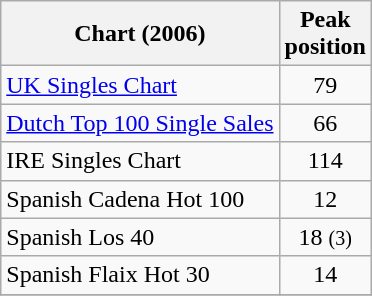<table class="wikitable">
<tr>
<th align="left">Chart (2006)</th>
<th align="center">Peak<br>position</th>
</tr>
<tr>
<td align="left"><a href='#'>UK Singles Chart</a></td>
<td align="center">79</td>
</tr>
<tr>
<td align="left"><a href='#'>Dutch Top 100 Single Sales</a></td>
<td align="center">66</td>
</tr>
<tr>
<td align="left">IRE Singles Chart</td>
<td align="center">114</td>
</tr>
<tr>
<td align="left">Spanish Cadena Hot 100</td>
<td align="center">12</td>
</tr>
<tr>
<td align="left">Spanish Los 40</td>
<td align="center">18 <small>(3)</small></td>
</tr>
<tr>
<td align="left">Spanish Flaix Hot 30</td>
<td align="center">14</td>
</tr>
<tr>
</tr>
</table>
